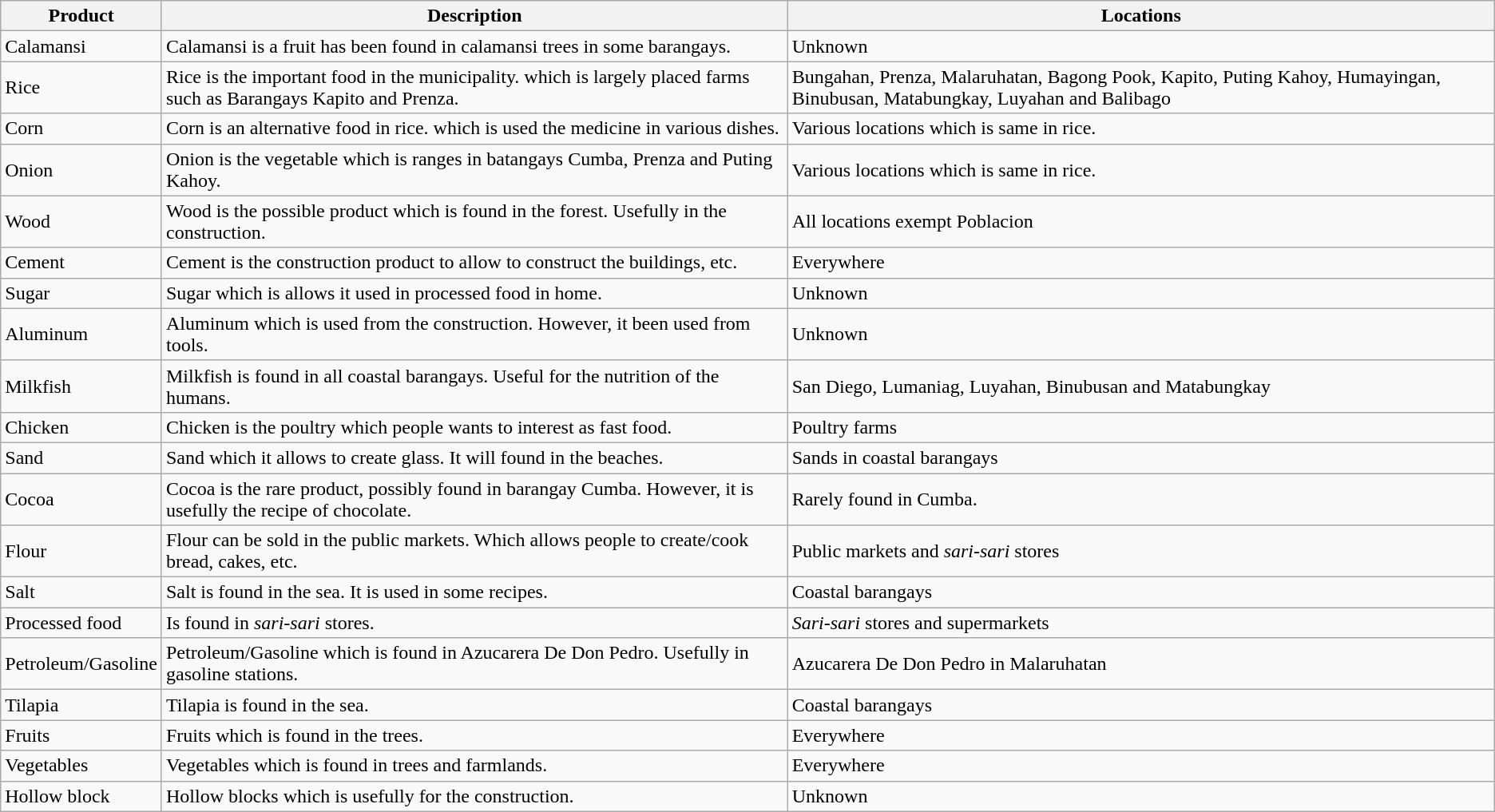<table class="wikitable">
<tr>
<th>Product</th>
<th>Description</th>
<th>Locations</th>
</tr>
<tr>
<td>Calamansi</td>
<td>Calamansi is a fruit has been found in calamansi trees in some barangays.</td>
<td>Unknown</td>
</tr>
<tr>
<td>Rice</td>
<td>Rice is the important food in the municipality. which is largely placed farms such as Barangays Kapito and Prenza.</td>
<td>Bungahan, Prenza, Malaruhatan, Bagong Pook, Kapito, Puting Kahoy, Humayingan, Binubusan, Matabungkay, Luyahan and Balibago</td>
</tr>
<tr>
<td>Corn</td>
<td>Corn is an alternative food in rice. which is used the medicine in various dishes.</td>
<td>Various locations which is same in rice.</td>
</tr>
<tr>
<td>Onion</td>
<td>Onion is the vegetable which is ranges in batangays Cumba, Prenza and Puting Kahoy.</td>
<td>Various locations which is same in rice.</td>
</tr>
<tr>
<td>Wood</td>
<td>Wood is the possible product which is found in the forest. Usefully in the construction.</td>
<td>All locations exempt Poblacion</td>
</tr>
<tr>
<td>Cement</td>
<td>Cement is the construction product to allow to construct the buildings, etc.</td>
<td>Everywhere</td>
</tr>
<tr>
<td>Sugar</td>
<td>Sugar which is allows it used in processed food in home.</td>
<td>Unknown</td>
</tr>
<tr>
<td>Aluminum</td>
<td>Aluminum which is used from the construction. However, it been used from tools.</td>
<td>Unknown</td>
</tr>
<tr>
<td>Milkfish</td>
<td>Milkfish is found in all coastal barangays. Useful for the nutrition of the humans.</td>
<td>San Diego, Lumaniag, Luyahan, Binubusan and Matabungkay</td>
</tr>
<tr>
<td>Chicken</td>
<td>Chicken is the poultry which people wants to interest as fast food.</td>
<td>Poultry farms</td>
</tr>
<tr>
<td>Sand</td>
<td>Sand which it allows to create glass. It will found in the beaches.</td>
<td>Sands in coastal barangays</td>
</tr>
<tr>
<td>Cocoa</td>
<td>Cocoa is the rare product, possibly found in barangay Cumba. However, it is usefully the recipe of chocolate.</td>
<td>Rarely found in Cumba.</td>
</tr>
<tr>
<td>Flour</td>
<td>Flour can be sold in the public markets. Which allows people to create/cook bread, cakes, etc.</td>
<td>Public markets and <em>sari-sari</em> stores</td>
</tr>
<tr>
<td>Salt</td>
<td>Salt is found in the sea. It is used in some recipes.</td>
<td>Coastal barangays</td>
</tr>
<tr>
<td>Processed food</td>
<td>Is found in <em>sari-sari</em> stores.</td>
<td><em>Sari-sari</em> stores and supermarkets</td>
</tr>
<tr>
<td>Petroleum/Gasoline</td>
<td>Petroleum/Gasoline which is found in Azucarera De Don Pedro. Usefully in gasoline stations.</td>
<td>Azucarera De Don Pedro in Malaruhatan</td>
</tr>
<tr>
<td>Tilapia</td>
<td>Tilapia is found in the sea.</td>
<td>Coastal barangays</td>
</tr>
<tr>
<td>Fruits</td>
<td>Fruits which is found in the trees.</td>
<td>Everywhere</td>
</tr>
<tr>
<td>Vegetables</td>
<td>Vegetables which is found in trees and farmlands.</td>
<td>Everywhere</td>
</tr>
<tr>
<td>Hollow block</td>
<td>Hollow blocks which is usefully for the construction.</td>
<td>Unknown</td>
</tr>
</table>
